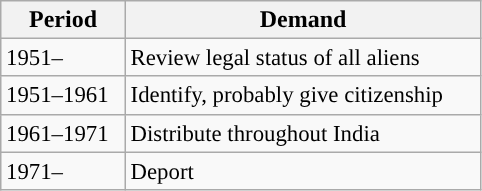<table class="wikitable floatright" style="width: 321px">
<tr>
<th>Period</th>
<th>Demand</th>
</tr>
<tr>
<td style="font-size: 95%;">1951–</td>
<td style="font-size: 95%;">Review legal status of all aliens</td>
</tr>
<tr>
<td style="font-size: 95%;">1951–1961</td>
<td style="font-size: 95%;">Identify, probably give citizenship</td>
</tr>
<tr>
<td style="font-size: 95%;">1961–1971</td>
<td style="font-size: 95%;">Distribute throughout India</td>
</tr>
<tr>
<td style="font-size: 95%;">1971–</td>
<td style="font-size: 95%;">Deport</td>
</tr>
</table>
